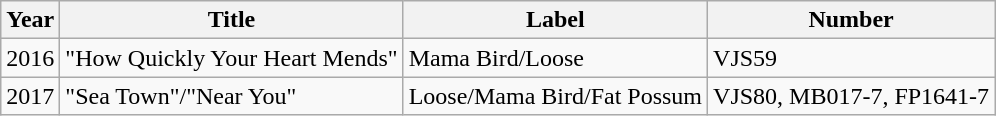<table class="wikitable sortable">
<tr>
<th>Year</th>
<th>Title</th>
<th>Label</th>
<th>Number</th>
</tr>
<tr>
<td>2016</td>
<td>"How Quickly Your Heart Mends"</td>
<td>Mama Bird/Loose</td>
<td>VJS59</td>
</tr>
<tr>
<td>2017</td>
<td>"Sea Town"/"Near You"</td>
<td>Loose/Mama Bird/Fat Possum</td>
<td>VJS80, MB017-7, FP1641-7</td>
</tr>
</table>
